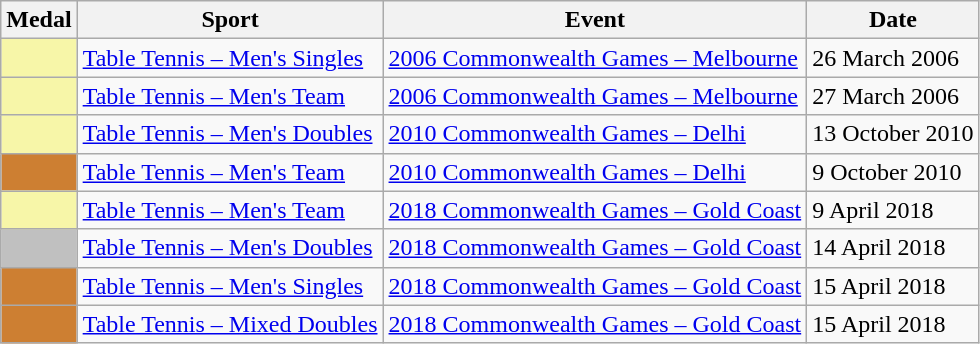<table class="wikitable sortable">
<tr>
<th>Medal</th>
<th>Sport</th>
<th>Event</th>
<th>Date</th>
</tr>
<tr>
<td style="background:#f7f6a8;"></td>
<td><a href='#'>Table Tennis – Men's Singles</a></td>
<td><a href='#'>2006 Commonwealth Games – Melbourne</a></td>
<td>26 March 2006</td>
</tr>
<tr>
<td style="background:#f7f6a8;"></td>
<td><a href='#'>Table Tennis – Men's Team</a></td>
<td><a href='#'>2006 Commonwealth Games – Melbourne</a></td>
<td>27 March 2006</td>
</tr>
<tr>
<td style="background:#f7f6a8;"></td>
<td><a href='#'>Table Tennis – Men's Doubles</a></td>
<td><a href='#'>2010 Commonwealth Games – Delhi</a></td>
<td>13 October 2010</td>
</tr>
<tr>
<td style="background:#cd7f32;"></td>
<td><a href='#'>Table Tennis – Men's Team</a></td>
<td><a href='#'>2010 Commonwealth Games – Delhi</a></td>
<td>9 October 2010</td>
</tr>
<tr>
<td style="background:#f7f6a8"></td>
<td><a href='#'>Table Tennis – Men's Team</a></td>
<td><a href='#'>2018 Commonwealth Games – Gold Coast</a></td>
<td>9 April 2018</td>
</tr>
<tr>
<td style="background:silver;"></td>
<td><a href='#'>Table Tennis – Men's Doubles</a></td>
<td><a href='#'>2018 Commonwealth Games – Gold Coast</a></td>
<td>14 April 2018</td>
</tr>
<tr>
<td style="background:#cd7f32;"></td>
<td><a href='#'>Table Tennis – Men's Singles</a></td>
<td><a href='#'>2018 Commonwealth Games – Gold Coast</a></td>
<td>15 April 2018</td>
</tr>
<tr>
<td style="background:#cd7f32;"></td>
<td><a href='#'>Table Tennis – Mixed Doubles</a></td>
<td><a href='#'>2018 Commonwealth Games – Gold Coast</a></td>
<td>15 April 2018</td>
</tr>
</table>
